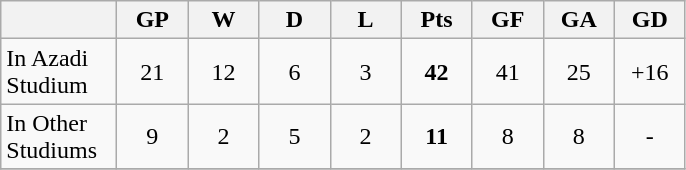<table class="wikitable" style="text-align: center;">
<tr>
<th width=70></th>
<th width=40>GP</th>
<th width=40>W</th>
<th width=40>D</th>
<th width=40>L</th>
<th width=40><strong>Pts</strong></th>
<th width=40>GF</th>
<th width=40>GA</th>
<th width=40>GD</th>
</tr>
<tr>
<td style="text-align:left">In Azadi Studium</td>
<td>21</td>
<td>12</td>
<td>6</td>
<td>3</td>
<td><strong>42</strong></td>
<td>41</td>
<td>25</td>
<td>+16</td>
</tr>
<tr>
<td style="text-align:left">In Other Studiums</td>
<td>9</td>
<td>2</td>
<td>5</td>
<td>2</td>
<td><strong>11</strong></td>
<td>8</td>
<td>8</td>
<td>-</td>
</tr>
<tr>
</tr>
</table>
